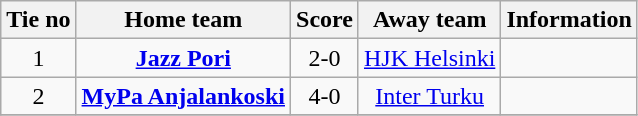<table class="wikitable" style="text-align:center">
<tr>
<th style= width="40px">Tie no</th>
<th style= width="150px">Home team</th>
<th style= width="60px">Score</th>
<th style= width="150px">Away team</th>
<th style= width="30px">Information</th>
</tr>
<tr>
<td>1</td>
<td><strong><a href='#'>Jazz Pori</a></strong></td>
<td>2-0</td>
<td><a href='#'>HJK Helsinki</a></td>
<td></td>
</tr>
<tr>
<td>2</td>
<td><strong><a href='#'>MyPa Anjalankoski</a></strong></td>
<td>4-0</td>
<td><a href='#'>Inter Turku</a></td>
<td></td>
</tr>
<tr>
</tr>
</table>
